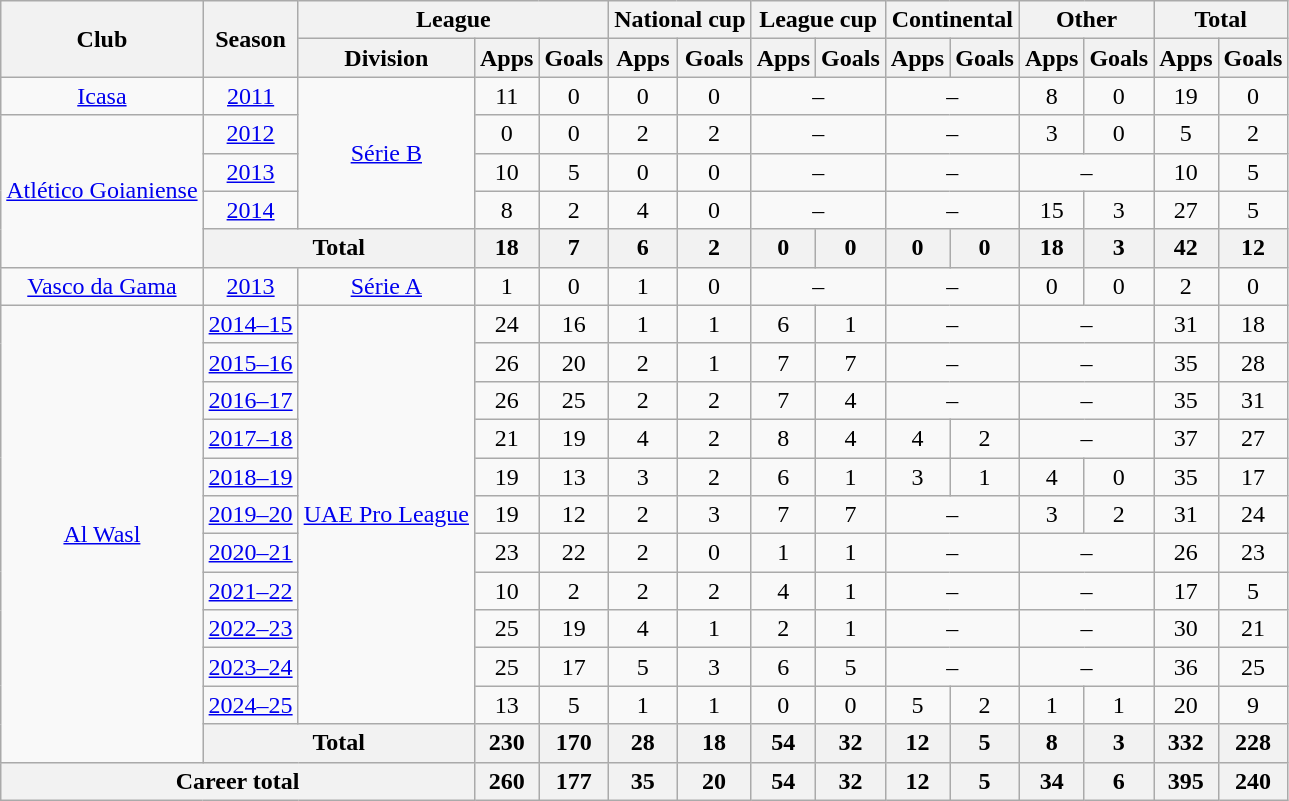<table class="wikitable" style="text-align: center;">
<tr>
<th rowspan="2">Club</th>
<th rowspan="2">Season</th>
<th colspan="3">League</th>
<th colspan="2">National cup</th>
<th colspan="2">League cup</th>
<th colspan="2">Continental</th>
<th colspan="2">Other</th>
<th colspan="2">Total</th>
</tr>
<tr>
<th>Division</th>
<th>Apps</th>
<th>Goals</th>
<th>Apps</th>
<th>Goals</th>
<th>Apps</th>
<th>Goals</th>
<th>Apps</th>
<th>Goals</th>
<th>Apps</th>
<th>Goals</th>
<th>Apps</th>
<th>Goals</th>
</tr>
<tr>
<td><a href='#'>Icasa</a></td>
<td><a href='#'>2011</a></td>
<td rowspan="4"><a href='#'>Série B</a></td>
<td>11</td>
<td>0</td>
<td>0</td>
<td>0</td>
<td colspan="2">–</td>
<td colspan="2">–</td>
<td>8</td>
<td>0</td>
<td>19</td>
<td>0</td>
</tr>
<tr>
<td rowspan="4"><a href='#'>Atlético Goianiense</a></td>
<td><a href='#'>2012</a></td>
<td>0</td>
<td>0</td>
<td>2</td>
<td>2</td>
<td colspan="2">–</td>
<td colspan="2">–</td>
<td>3</td>
<td>0</td>
<td>5</td>
<td>2</td>
</tr>
<tr>
<td><a href='#'>2013</a></td>
<td>10</td>
<td>5</td>
<td>0</td>
<td>0</td>
<td colspan="2">–</td>
<td colspan="2">–</td>
<td colspan="2">–</td>
<td>10</td>
<td>5</td>
</tr>
<tr>
<td><a href='#'>2014</a></td>
<td>8</td>
<td>2</td>
<td>4</td>
<td>0</td>
<td colspan="2">–</td>
<td colspan="2">–</td>
<td>15</td>
<td>3</td>
<td>27</td>
<td>5</td>
</tr>
<tr>
<th colspan="2">Total</th>
<th>18</th>
<th>7</th>
<th>6</th>
<th>2</th>
<th>0</th>
<th>0</th>
<th>0</th>
<th>0</th>
<th>18</th>
<th>3</th>
<th>42</th>
<th>12</th>
</tr>
<tr>
<td><a href='#'>Vasco da Gama</a></td>
<td><a href='#'>2013</a></td>
<td><a href='#'>Série A</a></td>
<td>1</td>
<td>0</td>
<td>1</td>
<td>0</td>
<td colspan="2">–</td>
<td colspan="2">–</td>
<td>0</td>
<td>0</td>
<td>2</td>
<td>0</td>
</tr>
<tr>
<td rowspan="12"><a href='#'>Al Wasl</a></td>
<td><a href='#'>2014–15</a></td>
<td rowspan="11"><a href='#'>UAE Pro League</a></td>
<td>24</td>
<td>16</td>
<td>1</td>
<td>1</td>
<td>6</td>
<td>1</td>
<td colspan="2">–</td>
<td colspan="2">–</td>
<td>31</td>
<td>18</td>
</tr>
<tr>
<td><a href='#'>2015–16</a></td>
<td>26</td>
<td>20</td>
<td>2</td>
<td>1</td>
<td>7</td>
<td>7</td>
<td colspan="2">–</td>
<td colspan="2">–</td>
<td>35</td>
<td>28</td>
</tr>
<tr>
<td><a href='#'>2016–17</a></td>
<td>26</td>
<td>25</td>
<td>2</td>
<td>2</td>
<td>7</td>
<td>4</td>
<td colspan="2">–</td>
<td colspan="2">–</td>
<td>35</td>
<td>31</td>
</tr>
<tr>
<td><a href='#'>2017–18</a></td>
<td>21</td>
<td>19</td>
<td>4</td>
<td>2</td>
<td>8</td>
<td>4</td>
<td>4</td>
<td>2</td>
<td colspan="2">–</td>
<td>37</td>
<td>27</td>
</tr>
<tr>
<td><a href='#'>2018–19</a></td>
<td>19</td>
<td>13</td>
<td>3</td>
<td>2</td>
<td>6</td>
<td>1</td>
<td>3</td>
<td>1</td>
<td>4</td>
<td>0</td>
<td>35</td>
<td>17</td>
</tr>
<tr>
<td><a href='#'>2019–20</a></td>
<td>19</td>
<td>12</td>
<td>2</td>
<td>3</td>
<td>7</td>
<td>7</td>
<td colspan="2">–</td>
<td>3</td>
<td>2</td>
<td>31</td>
<td>24</td>
</tr>
<tr>
<td><a href='#'>2020–21</a></td>
<td>23</td>
<td>22</td>
<td>2</td>
<td>0</td>
<td>1</td>
<td>1</td>
<td colspan="2">–</td>
<td colspan="2">–</td>
<td>26</td>
<td>23</td>
</tr>
<tr>
<td><a href='#'>2021–22</a></td>
<td>10</td>
<td>2</td>
<td>2</td>
<td>2</td>
<td>4</td>
<td>1</td>
<td colspan="2">–</td>
<td colspan="2">–</td>
<td>17</td>
<td>5</td>
</tr>
<tr>
<td><a href='#'>2022–23</a></td>
<td>25</td>
<td>19</td>
<td>4</td>
<td>1</td>
<td>2</td>
<td>1</td>
<td colspan="2">–</td>
<td colspan="2">–</td>
<td>30</td>
<td>21</td>
</tr>
<tr>
<td><a href='#'>2023–24</a></td>
<td>25</td>
<td>17</td>
<td>5</td>
<td>3</td>
<td>6</td>
<td>5</td>
<td colspan="2">–</td>
<td colspan="2">–</td>
<td>36</td>
<td>25</td>
</tr>
<tr>
<td><a href='#'>2024–25</a></td>
<td>13</td>
<td>5</td>
<td>1</td>
<td>1</td>
<td>0</td>
<td>0</td>
<td>5</td>
<td>2</td>
<td>1</td>
<td>1</td>
<td>20</td>
<td>9</td>
</tr>
<tr>
<th colspan="2">Total</th>
<th>230</th>
<th>170</th>
<th>28</th>
<th>18</th>
<th>54</th>
<th>32</th>
<th>12</th>
<th>5</th>
<th>8</th>
<th>3</th>
<th>332</th>
<th>228</th>
</tr>
<tr>
<th colspan="3">Career total</th>
<th>260</th>
<th>177</th>
<th>35</th>
<th>20</th>
<th>54</th>
<th>32</th>
<th>12</th>
<th>5</th>
<th>34</th>
<th>6</th>
<th>395</th>
<th>240</th>
</tr>
</table>
